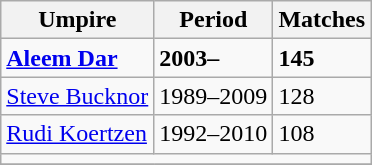<table class=wikitable>
<tr>
<th>Umpire</th>
<th>Period</th>
<th>Matches</th>
</tr>
<tr>
<td> <strong><a href='#'>Aleem Dar</a></strong></td>
<td><strong>2003–</strong></td>
<td><strong>145</strong></td>
</tr>
<tr>
<td> <a href='#'>Steve Bucknor</a></td>
<td>1989–2009</td>
<td>128</td>
</tr>
<tr>
<td> <a href='#'>Rudi Koertzen</a></td>
<td>1992–2010</td>
<td>108</td>
</tr>
<tr>
<td colspan=3></td>
</tr>
<tr>
</tr>
</table>
